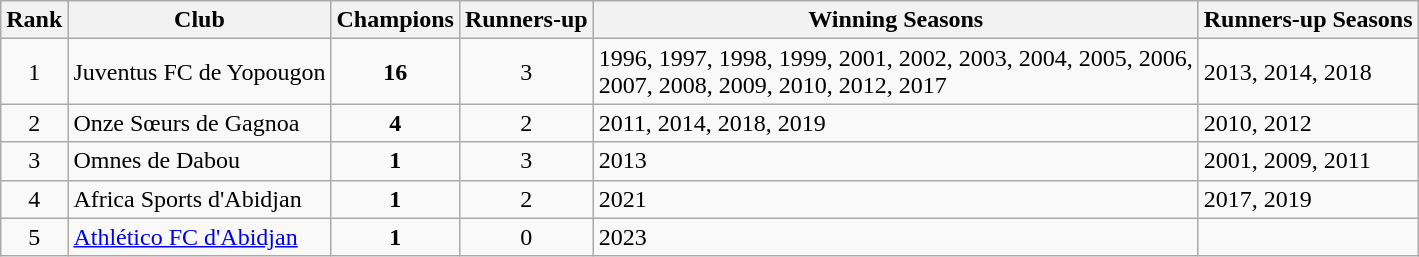<table class="wikitable">
<tr>
<th>Rank</th>
<th>Club</th>
<th>Champions</th>
<th>Runners-up</th>
<th>Winning Seasons</th>
<th>Runners-up Seasons</th>
</tr>
<tr>
<td align=center>1</td>
<td>Juventus FC de Yopougon</td>
<td align=center><strong>16</strong></td>
<td align=center>3</td>
<td>1996, 1997, 1998, 1999, 2001, 2002, 2003, 2004, 2005, 2006,<br>2007, 2008, 2009, 2010, 2012, 2017</td>
<td>2013, 2014, 2018</td>
</tr>
<tr>
<td align=center>2</td>
<td>Onze Sœurs de Gagnoa</td>
<td align=center><strong>4</strong></td>
<td align=center>2</td>
<td>2011, 2014, 2018, 2019</td>
<td>2010, 2012</td>
</tr>
<tr>
<td align=center>3</td>
<td>Omnes de Dabou</td>
<td align=center><strong>1</strong></td>
<td align=center>3</td>
<td>2013</td>
<td>2001, 2009, 2011</td>
</tr>
<tr>
<td align=center>4</td>
<td>Africa Sports d'Abidjan</td>
<td align=center><strong>1</strong></td>
<td align=center>2</td>
<td>2021</td>
<td>2017, 2019</td>
</tr>
<tr>
<td align=center>5</td>
<td><a href='#'>Athlético FC d'Abidjan</a></td>
<td align=center><strong>1</strong></td>
<td align=center>0</td>
<td>2023</td>
<td></td>
</tr>
</table>
